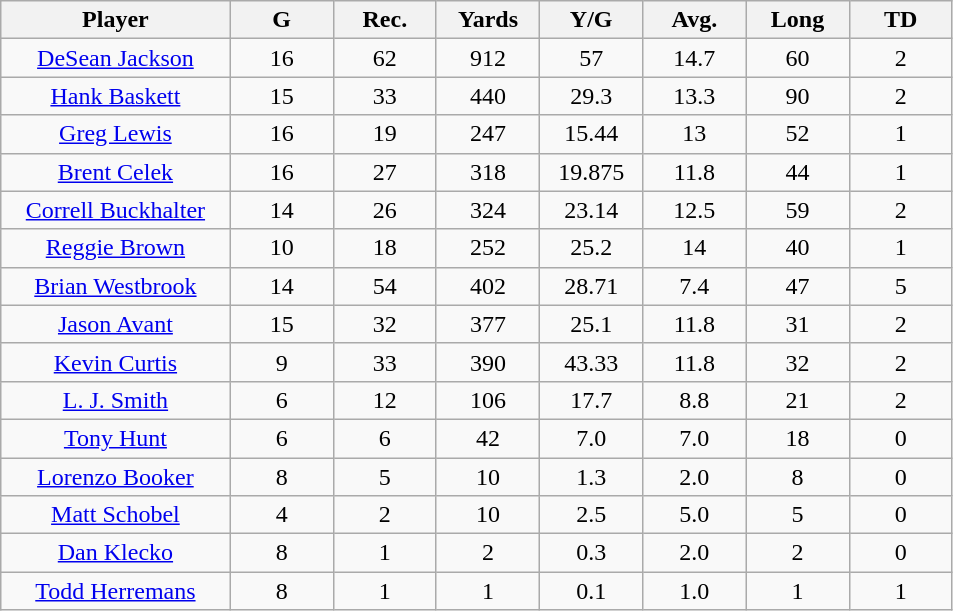<table class="wikitable">
<tr>
<th width="20%" bgcolor="#ddddff">Player</th>
<th width="9%" bgcolor="#ddddff">G</th>
<th width="9%" bgcolor="#ddddff">Rec.</th>
<th width="9%" bgcolor="#ddddff">Yards</th>
<th width="9%" bgcolor="#ddddff">Y/G</th>
<th width="9%" bgcolor="#ddddff">Avg.</th>
<th width="9%" bgcolor="#ddddff">Long</th>
<th width="9%" bgcolor="#ddddff">TD</th>
</tr>
<tr align="center">
<td><a href='#'>DeSean Jackson</a></td>
<td>16</td>
<td>62</td>
<td>912</td>
<td>57</td>
<td>14.7</td>
<td>60</td>
<td>2</td>
</tr>
<tr align="center">
<td><a href='#'>Hank Baskett</a></td>
<td>15</td>
<td>33</td>
<td>440</td>
<td>29.3</td>
<td>13.3</td>
<td>90</td>
<td>2</td>
</tr>
<tr align="center">
<td><a href='#'>Greg Lewis</a></td>
<td>16</td>
<td>19</td>
<td>247</td>
<td>15.44</td>
<td>13</td>
<td>52</td>
<td>1</td>
</tr>
<tr align="center">
<td><a href='#'>Brent Celek</a></td>
<td>16</td>
<td>27</td>
<td>318</td>
<td>19.875</td>
<td>11.8</td>
<td>44</td>
<td>1</td>
</tr>
<tr align="center">
<td><a href='#'>Correll Buckhalter</a></td>
<td>14</td>
<td>26</td>
<td>324</td>
<td>23.14</td>
<td>12.5</td>
<td>59</td>
<td>2</td>
</tr>
<tr align="center">
<td><a href='#'>Reggie Brown</a></td>
<td>10</td>
<td>18</td>
<td>252</td>
<td>25.2</td>
<td>14</td>
<td>40</td>
<td>1</td>
</tr>
<tr align="center">
<td><a href='#'>Brian Westbrook</a></td>
<td>14</td>
<td>54</td>
<td>402</td>
<td>28.71</td>
<td>7.4</td>
<td>47</td>
<td>5</td>
</tr>
<tr align="center">
<td><a href='#'>Jason Avant</a></td>
<td>15</td>
<td>32</td>
<td>377</td>
<td>25.1</td>
<td>11.8</td>
<td>31</td>
<td>2</td>
</tr>
<tr align="center">
<td><a href='#'>Kevin Curtis</a></td>
<td>9</td>
<td>33</td>
<td>390</td>
<td>43.33</td>
<td>11.8</td>
<td>32</td>
<td>2</td>
</tr>
<tr align="center">
<td><a href='#'>L. J. Smith</a></td>
<td>6</td>
<td>12</td>
<td>106</td>
<td>17.7</td>
<td>8.8</td>
<td>21</td>
<td>2</td>
</tr>
<tr align="center">
<td><a href='#'>Tony Hunt</a></td>
<td>6</td>
<td>6</td>
<td>42</td>
<td>7.0</td>
<td>7.0</td>
<td>18</td>
<td>0</td>
</tr>
<tr align="center">
<td><a href='#'>Lorenzo Booker</a></td>
<td>8</td>
<td>5</td>
<td>10</td>
<td>1.3</td>
<td>2.0</td>
<td>8</td>
<td>0</td>
</tr>
<tr align="center">
<td><a href='#'>Matt Schobel</a></td>
<td>4</td>
<td>2</td>
<td>10</td>
<td>2.5</td>
<td>5.0</td>
<td>5</td>
<td>0</td>
</tr>
<tr align="center">
<td><a href='#'>Dan Klecko</a></td>
<td>8</td>
<td>1</td>
<td>2</td>
<td>0.3</td>
<td>2.0</td>
<td>2</td>
<td>0</td>
</tr>
<tr align="center">
<td><a href='#'>Todd Herremans</a></td>
<td>8</td>
<td>1</td>
<td>1</td>
<td>0.1</td>
<td>1.0</td>
<td>1</td>
<td>1</td>
</tr>
</table>
